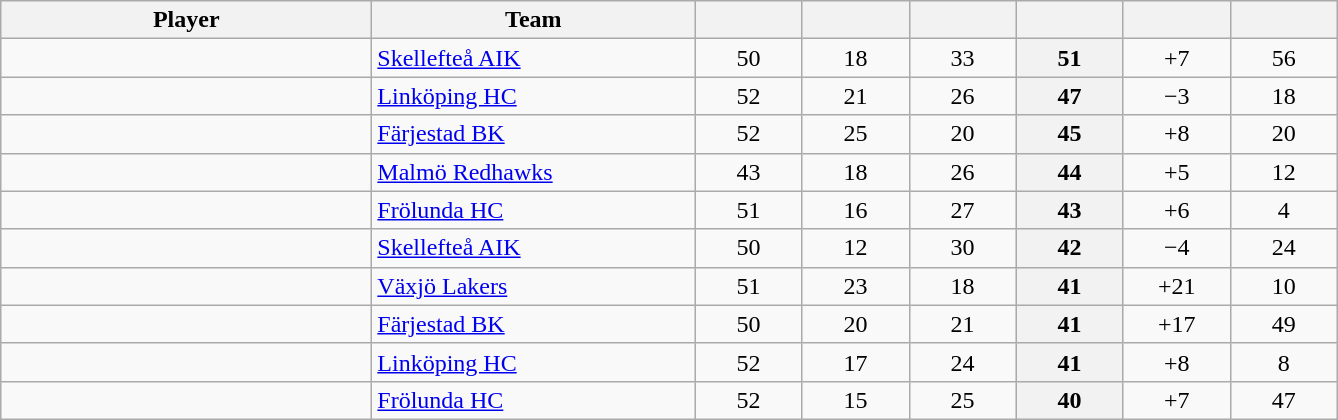<table class="wikitable sortable" style="text-align: center">
<tr>
<th style="width: 15em;">Player</th>
<th style="width: 13em;">Team</th>
<th style="width: 4em;"></th>
<th style="width: 4em;"></th>
<th style="width: 4em;"></th>
<th style="width: 4em;"></th>
<th style="width: 4em;"></th>
<th style="width: 4em;"></th>
</tr>
<tr>
<td style="text-align:left;"> </td>
<td style="text-align:left;"><a href='#'>Skellefteå AIK</a></td>
<td>50</td>
<td>18</td>
<td>33</td>
<th>51</th>
<td>+7</td>
<td>56</td>
</tr>
<tr>
<td style="text-align:left;"> </td>
<td style="text-align:left;"><a href='#'>Linköping HC</a></td>
<td>52</td>
<td>21</td>
<td>26</td>
<th>47</th>
<td>−3</td>
<td>18</td>
</tr>
<tr>
<td style="text-align:left;"> </td>
<td style="text-align:left;"><a href='#'>Färjestad BK</a></td>
<td>52</td>
<td>25</td>
<td>20</td>
<th>45</th>
<td>+8</td>
<td>20</td>
</tr>
<tr>
<td style="text-align:left;"> </td>
<td style="text-align:left;"><a href='#'>Malmö Redhawks</a></td>
<td>43</td>
<td>18</td>
<td>26</td>
<th>44</th>
<td>+5</td>
<td>12</td>
</tr>
<tr>
<td style="text-align:left;"> </td>
<td style="text-align:left;"><a href='#'>Frölunda HC</a></td>
<td>51</td>
<td>16</td>
<td>27</td>
<th>43</th>
<td>+6</td>
<td>4</td>
</tr>
<tr>
<td style="text-align:left;"> </td>
<td style="text-align:left;"><a href='#'>Skellefteå AIK</a></td>
<td>50</td>
<td>12</td>
<td>30</td>
<th>42</th>
<td>−4</td>
<td>24</td>
</tr>
<tr>
<td style="text-align:left;"> </td>
<td style="text-align:left;"><a href='#'>Växjö Lakers</a></td>
<td>51</td>
<td>23</td>
<td>18</td>
<th>41</th>
<td>+21</td>
<td>10</td>
</tr>
<tr>
<td style="text-align:left;"> </td>
<td style="text-align:left;"><a href='#'>Färjestad BK</a></td>
<td>50</td>
<td>20</td>
<td>21</td>
<th>41</th>
<td>+17</td>
<td>49</td>
</tr>
<tr>
<td style="text-align:left;"> </td>
<td style="text-align:left;"><a href='#'>Linköping HC</a></td>
<td>52</td>
<td>17</td>
<td>24</td>
<th>41</th>
<td>+8</td>
<td>8</td>
</tr>
<tr>
<td style="text-align:left;"> </td>
<td style="text-align:left;"><a href='#'>Frölunda HC</a></td>
<td>52</td>
<td>15</td>
<td>25</td>
<th>40</th>
<td>+7</td>
<td>47</td>
</tr>
</table>
